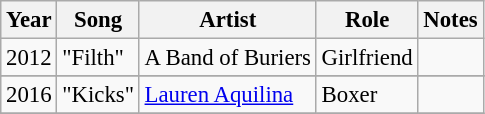<table class="wikitable" style="font-size:95%;">
<tr>
<th style="background:#F2F2F2;">Year</th>
<th style="background:#F2F2F2;">Song</th>
<th style="background:#F2F2F2;">Artist</th>
<th style="background:#F2F2F2;">Role</th>
<th style="background:#F2F2F2;">Notes</th>
</tr>
<tr>
<td>2012</td>
<td>"Filth"</td>
<td>A Band of Buriers</td>
<td>Girlfriend</td>
<td></td>
</tr>
<tr>
</tr>
<tr>
<td>2016</td>
<td>"Kicks"</td>
<td><a href='#'>Lauren Aquilina</a></td>
<td>Boxer</td>
<td></td>
</tr>
<tr>
</tr>
</table>
